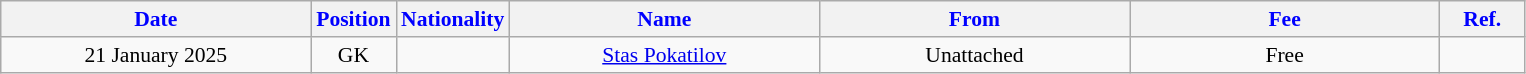<table class="wikitable"  style="text-align:center; font-size:90%; ">
<tr>
<th style="background:#white; color:blue; width:200px;">Date</th>
<th style="background:#white; color:blue; width:50px;">Position</th>
<th style="background:#white; color:blue; width:50px;">Nationality</th>
<th style="background:#white; color:blue; width:200px;">Name</th>
<th style="background:#white; color:blue; width:200px;">From</th>
<th style="background:#white; color:blue; width:200px;">Fee</th>
<th style="background:#white; color:blue; width:50px;">Ref.</th>
</tr>
<tr>
<td>21 January 2025</td>
<td>GK</td>
<td></td>
<td><a href='#'>Stas Pokatilov</a></td>
<td>Unattached</td>
<td>Free</td>
<td></td>
</tr>
</table>
